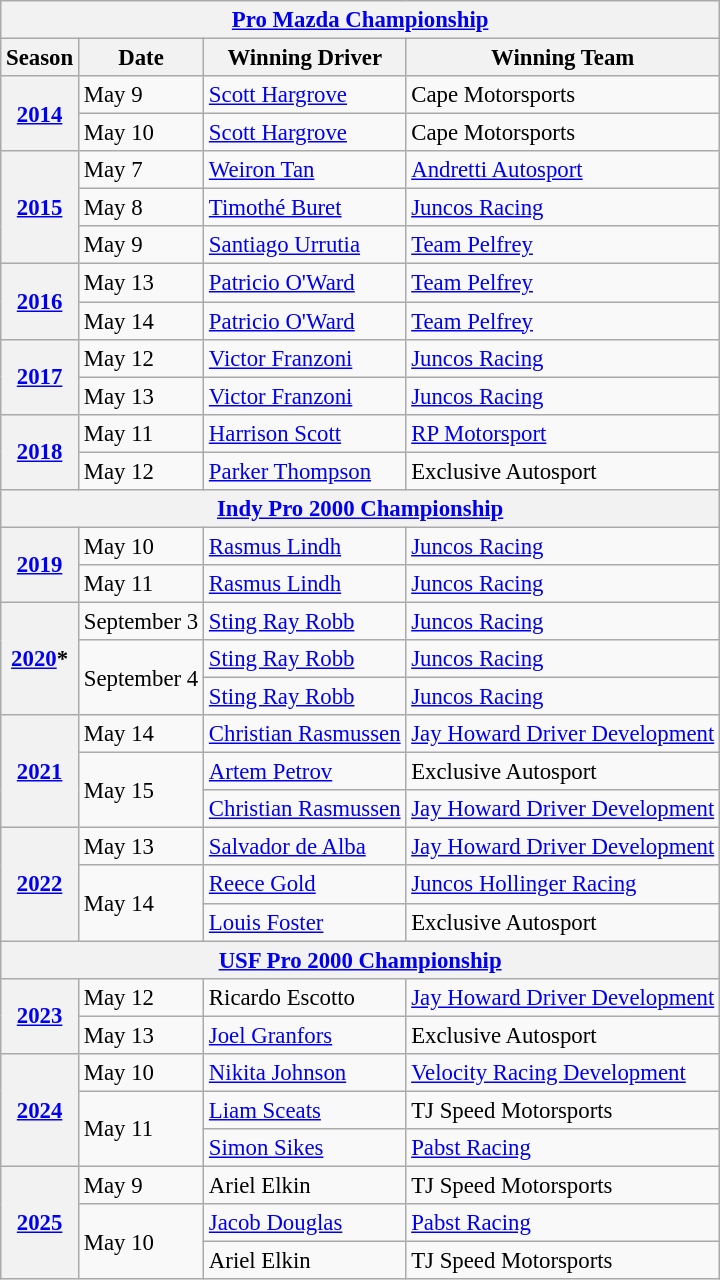<table class="wikitable" style="font-size: 95%;">
<tr>
<th colspan="4"><a href='#'>Pro Mazda Championship</a></th>
</tr>
<tr>
<th>Season</th>
<th>Date</th>
<th>Winning Driver</th>
<th>Winning Team</th>
</tr>
<tr>
<th rowspan=2><a href='#'>2014</a></th>
<td>May 9</td>
<td> <a href='#'>Scott Hargrove</a></td>
<td>Cape Motorsports</td>
</tr>
<tr>
<td>May 10</td>
<td> <a href='#'>Scott Hargrove</a></td>
<td>Cape Motorsports</td>
</tr>
<tr>
<th rowspan=3><a href='#'>2015</a></th>
<td>May 7</td>
<td> <a href='#'>Weiron Tan</a></td>
<td><a href='#'>Andretti Autosport</a></td>
</tr>
<tr>
<td>May 8</td>
<td> <a href='#'>Timothé Buret</a></td>
<td><a href='#'>Juncos Racing</a></td>
</tr>
<tr>
<td>May 9</td>
<td> <a href='#'>Santiago Urrutia</a></td>
<td><a href='#'>Team Pelfrey</a></td>
</tr>
<tr>
<th rowspan=2><a href='#'>2016</a></th>
<td>May 13</td>
<td> <a href='#'>Patricio O'Ward</a></td>
<td><a href='#'>Team Pelfrey</a></td>
</tr>
<tr>
<td>May 14</td>
<td> <a href='#'>Patricio O'Ward</a></td>
<td><a href='#'>Team Pelfrey</a></td>
</tr>
<tr>
<th rowspan=2><a href='#'>2017</a></th>
<td>May 12</td>
<td> <a href='#'>Victor Franzoni</a></td>
<td><a href='#'>Juncos Racing</a></td>
</tr>
<tr>
<td>May 13</td>
<td> <a href='#'>Victor Franzoni</a></td>
<td><a href='#'>Juncos Racing</a></td>
</tr>
<tr>
<th rowspan="2"><a href='#'>2018</a></th>
<td>May 11</td>
<td> <a href='#'>Harrison Scott</a></td>
<td><a href='#'>RP Motorsport</a></td>
</tr>
<tr>
<td>May 12</td>
<td> <a href='#'>Parker Thompson</a></td>
<td>Exclusive Autosport</td>
</tr>
<tr>
<th colspan="4"><a href='#'>Indy Pro 2000 Championship</a></th>
</tr>
<tr>
<th rowspan="2"><a href='#'>2019</a></th>
<td>May 10</td>
<td> <a href='#'>Rasmus Lindh</a></td>
<td><a href='#'>Juncos Racing</a></td>
</tr>
<tr>
<td>May 11</td>
<td> <a href='#'>Rasmus Lindh</a></td>
<td><a href='#'>Juncos Racing</a></td>
</tr>
<tr>
<th rowspan="3"><a href='#'>2020</a>*</th>
<td>September 3</td>
<td> <a href='#'>Sting Ray Robb</a></td>
<td><a href='#'>Juncos Racing</a></td>
</tr>
<tr>
<td rowspan=2>September 4</td>
<td> <a href='#'>Sting Ray Robb</a></td>
<td><a href='#'>Juncos Racing</a></td>
</tr>
<tr>
<td> <a href='#'>Sting Ray Robb</a></td>
<td><a href='#'>Juncos Racing</a></td>
</tr>
<tr>
<th rowspan="3"><a href='#'>2021</a></th>
<td>May 14</td>
<td> <a href='#'>Christian Rasmussen</a></td>
<td><a href='#'>Jay Howard Driver Development</a></td>
</tr>
<tr>
<td rowspan="2">May 15</td>
<td> <a href='#'>Artem Petrov</a></td>
<td>Exclusive Autosport</td>
</tr>
<tr>
<td> <a href='#'>Christian Rasmussen</a></td>
<td><a href='#'>Jay Howard Driver Development</a></td>
</tr>
<tr>
<th rowspan="3"><a href='#'>2022</a></th>
<td>May 13</td>
<td> <a href='#'>Salvador de Alba</a></td>
<td><a href='#'>Jay Howard Driver Development</a></td>
</tr>
<tr>
<td rowspan="2">May 14</td>
<td> <a href='#'>Reece Gold</a></td>
<td><a href='#'>Juncos Hollinger Racing</a></td>
</tr>
<tr>
<td> <a href='#'>Louis Foster</a></td>
<td>Exclusive Autosport</td>
</tr>
<tr>
<th colspan="4"><a href='#'>USF Pro 2000 Championship</a></th>
</tr>
<tr>
<th rowspan="2"><a href='#'>2023</a></th>
<td>May 12</td>
<td> Ricardo Escotto</td>
<td><a href='#'>Jay Howard Driver Development</a></td>
</tr>
<tr>
<td>May 13</td>
<td> <a href='#'>Joel Granfors</a></td>
<td>Exclusive Autosport</td>
</tr>
<tr>
<th rowspan="3"><a href='#'>2024</a></th>
<td>May 10</td>
<td> <a href='#'>Nikita Johnson</a></td>
<td><a href='#'>Velocity Racing Development</a></td>
</tr>
<tr>
<td rowspan="2">May 11</td>
<td> <a href='#'>Liam Sceats</a></td>
<td>TJ Speed Motorsports</td>
</tr>
<tr>
<td> <a href='#'>Simon Sikes</a></td>
<td><a href='#'>Pabst Racing</a></td>
</tr>
<tr>
<th rowspan="3"><a href='#'>2025</a></th>
<td>May 9</td>
<td> Ariel Elkin</td>
<td>TJ Speed Motorsports</td>
</tr>
<tr>
<td rowspan="2">May 10</td>
<td> <a href='#'>Jacob Douglas</a></td>
<td><a href='#'>Pabst Racing</a></td>
</tr>
<tr>
<td> Ariel Elkin</td>
<td>TJ Speed Motorsports</td>
</tr>
</table>
